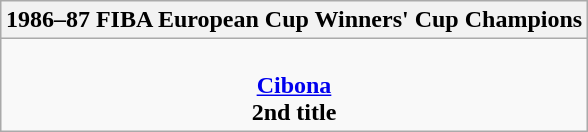<table class=wikitable style="text-align:center; margin:auto">
<tr>
<th>1986–87 FIBA European Cup Winners' Cup Champions</th>
</tr>
<tr>
<td><br> <strong><a href='#'>Cibona</a></strong> <br> <strong>2nd title</strong></td>
</tr>
</table>
